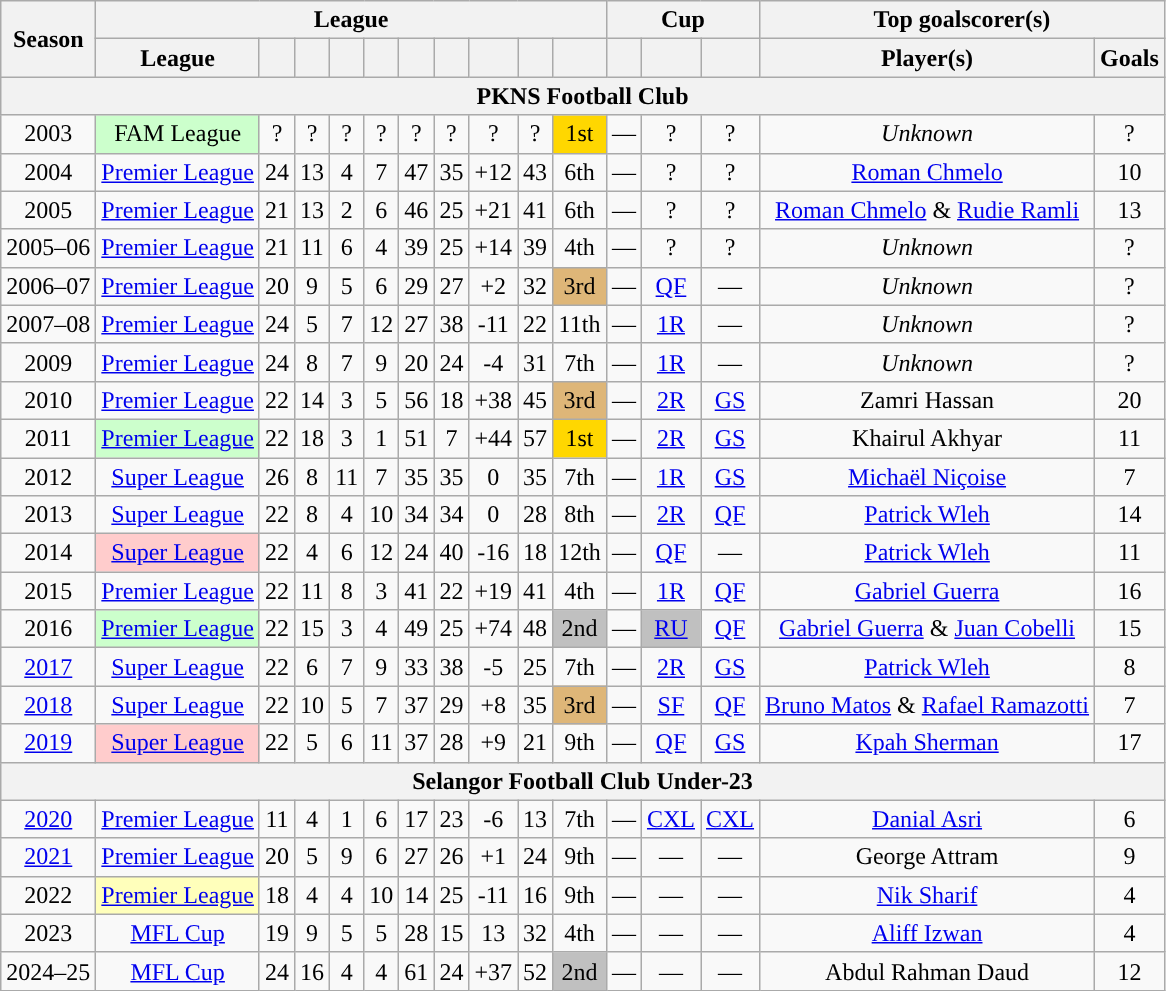<table class="wikitable sortable" style="text-align: center;">
<tr>
<th rowspan="2">Season</th>
<th colspan="10">League</th>
<th colspan="3">Cup</th>
<th colspan="2">Top goalscorer(s)</th>
</tr>
<tr>
<th>League</th>
<th></th>
<th></th>
<th></th>
<th></th>
<th></th>
<th></th>
<th></th>
<th></th>
<th></th>
<th></th>
<th></th>
<th></th>
<th>Player(s)</th>
<th>Goals</th>
</tr>
<tr>
<th colspan="16">PKNS Football Club</th>
</tr>
<tr>
<td>2003</td>
<td style="background:#CCFFCC;">FAM League</td>
<td>?</td>
<td>?</td>
<td>?</td>
<td>?</td>
<td>?</td>
<td>?</td>
<td>?</td>
<td>?</td>
<td style="background:gold;">1st</td>
<td>—</td>
<td>?</td>
<td>?</td>
<td><em>Unknown</em></td>
<td>?</td>
</tr>
<tr>
<td>2004</td>
<td><a href='#'>Premier League</a></td>
<td>24</td>
<td>13</td>
<td>4</td>
<td>7</td>
<td>47</td>
<td>35</td>
<td>+12</td>
<td>43</td>
<td>6th</td>
<td>—</td>
<td>?</td>
<td>?</td>
<td> <a href='#'>Roman Chmelo</a></td>
<td>10</td>
</tr>
<tr>
<td>2005</td>
<td><a href='#'>Premier League</a></td>
<td>21</td>
<td>13</td>
<td>2</td>
<td>6</td>
<td>46</td>
<td>25</td>
<td>+21</td>
<td>41</td>
<td>6th</td>
<td>—</td>
<td>?</td>
<td>?</td>
<td> <a href='#'>Roman Chmelo</a> &  <a href='#'>Rudie Ramli</a></td>
<td>13</td>
</tr>
<tr>
<td>2005–06</td>
<td><a href='#'>Premier League</a></td>
<td>21</td>
<td>11</td>
<td>6</td>
<td>4</td>
<td>39</td>
<td>25</td>
<td>+14</td>
<td>39</td>
<td>4th</td>
<td>—</td>
<td>?</td>
<td>?</td>
<td><em>Unknown</em></td>
<td>?</td>
</tr>
<tr>
<td>2006–07</td>
<td><a href='#'>Premier League</a></td>
<td>20</td>
<td>9</td>
<td>5</td>
<td>6</td>
<td>29</td>
<td>27</td>
<td>+2</td>
<td>32</td>
<td style="background:#deb678;">3rd</td>
<td>—</td>
<td><a href='#'>QF</a></td>
<td>—</td>
<td><em>Unknown</em></td>
<td>?</td>
</tr>
<tr>
<td>2007–08</td>
<td><a href='#'>Premier League</a></td>
<td>24</td>
<td>5</td>
<td>7</td>
<td>12</td>
<td>27</td>
<td>38</td>
<td>-11</td>
<td>22</td>
<td>11th</td>
<td>—</td>
<td><a href='#'>1R</a></td>
<td>—</td>
<td><em>Unknown</em></td>
<td>?</td>
</tr>
<tr>
<td>2009</td>
<td><a href='#'>Premier League</a></td>
<td>24</td>
<td>8</td>
<td>7</td>
<td>9</td>
<td>20</td>
<td>24</td>
<td>-4</td>
<td>31</td>
<td>7th</td>
<td>—</td>
<td><a href='#'>1R</a></td>
<td>—</td>
<td><em>Unknown</em></td>
<td>?</td>
</tr>
<tr>
<td>2010</td>
<td><a href='#'>Premier League</a></td>
<td>22</td>
<td>14</td>
<td>3</td>
<td>5</td>
<td>56</td>
<td>18</td>
<td>+38</td>
<td>45</td>
<td style="background:#deb678;">3rd</td>
<td>—</td>
<td><a href='#'>2R</a></td>
<td><a href='#'>GS</a></td>
<td> Zamri Hassan</td>
<td>20</td>
</tr>
<tr>
<td>2011</td>
<td style="background:#CCFFCC;"><a href='#'>Premier League</a></td>
<td>22</td>
<td>18</td>
<td>3</td>
<td>1</td>
<td>51</td>
<td>7</td>
<td>+44</td>
<td>57</td>
<td style="background:gold;">1st</td>
<td>—</td>
<td><a href='#'>2R</a></td>
<td><a href='#'>GS</a></td>
<td> Khairul Akhyar</td>
<td>11</td>
</tr>
<tr>
<td>2012</td>
<td><a href='#'>Super League</a></td>
<td>26</td>
<td>8</td>
<td>11</td>
<td>7</td>
<td>35</td>
<td>35</td>
<td>0</td>
<td>35</td>
<td>7th</td>
<td>—</td>
<td><a href='#'>1R</a></td>
<td><a href='#'>GS</a></td>
<td> <a href='#'>Michaël Niçoise</a></td>
<td>7</td>
</tr>
<tr>
<td>2013</td>
<td><a href='#'>Super League</a></td>
<td>22</td>
<td>8</td>
<td>4</td>
<td>10</td>
<td>34</td>
<td>34</td>
<td>0</td>
<td>28</td>
<td>8th</td>
<td>—</td>
<td><a href='#'>2R</a></td>
<td><a href='#'>QF</a></td>
<td> <a href='#'>Patrick Wleh</a></td>
<td>14</td>
</tr>
<tr>
<td>2014</td>
<td style="background:#FFCCCC;"><a href='#'>Super League</a></td>
<td>22</td>
<td>4</td>
<td>6</td>
<td>12</td>
<td>24</td>
<td>40</td>
<td>-16</td>
<td>18</td>
<td>12th</td>
<td>—</td>
<td><a href='#'>QF</a></td>
<td>—</td>
<td> <a href='#'>Patrick Wleh</a></td>
<td>11</td>
</tr>
<tr>
<td>2015</td>
<td><a href='#'>Premier League</a></td>
<td>22</td>
<td>11</td>
<td>8</td>
<td>3</td>
<td>41</td>
<td>22</td>
<td>+19</td>
<td>41</td>
<td>4th</td>
<td>—</td>
<td><a href='#'>1R</a></td>
<td><a href='#'>QF</a></td>
<td> <a href='#'>Gabriel Guerra</a></td>
<td>16</td>
</tr>
<tr>
<td>2016</td>
<td style="background:#CCFFCC;"><a href='#'>Premier League</a></td>
<td>22</td>
<td>15</td>
<td>3</td>
<td>4</td>
<td>49</td>
<td>25</td>
<td>+74</td>
<td>48</td>
<td style="background:Silver;">2nd</td>
<td>—</td>
<td style="background:Silver;"><a href='#'>RU</a></td>
<td><a href='#'>QF</a></td>
<td> <a href='#'>Gabriel Guerra</a> &  <a href='#'>Juan Cobelli</a></td>
<td>15</td>
</tr>
<tr>
<td><a href='#'>2017</a></td>
<td><a href='#'>Super League</a></td>
<td>22</td>
<td>6</td>
<td>7</td>
<td>9</td>
<td>33</td>
<td>38</td>
<td>-5</td>
<td>25</td>
<td>7th</td>
<td>—</td>
<td><a href='#'>2R</a></td>
<td><a href='#'>GS</a></td>
<td> <a href='#'>Patrick Wleh</a></td>
<td>8</td>
</tr>
<tr>
<td><a href='#'>2018</a></td>
<td><a href='#'>Super League</a></td>
<td>22</td>
<td>10</td>
<td>5</td>
<td>7</td>
<td>37</td>
<td>29</td>
<td>+8</td>
<td>35</td>
<td style="background:#deb678;">3rd</td>
<td>—</td>
<td><a href='#'>SF</a></td>
<td><a href='#'>QF</a></td>
<td> <a href='#'>Bruno Matos</a> &  <a href='#'>Rafael Ramazotti</a></td>
<td>7</td>
</tr>
<tr>
<td><a href='#'>2019</a></td>
<td style="background:#FFCCCC;"><a href='#'>Super League</a></td>
<td>22</td>
<td>5</td>
<td>6</td>
<td>11</td>
<td>37</td>
<td>28</td>
<td>+9</td>
<td>21</td>
<td>9th</td>
<td>—</td>
<td><a href='#'>QF</a></td>
<td><a href='#'>GS</a></td>
<td> <a href='#'>Kpah Sherman</a></td>
<td>17</td>
</tr>
<tr>
<th colspan="16">Selangor Football Club Under-23</th>
</tr>
<tr>
<td><a href='#'>2020</a></td>
<td><a href='#'>Premier League</a></td>
<td>11</td>
<td>4</td>
<td>1</td>
<td>6</td>
<td>17</td>
<td>23</td>
<td>-6</td>
<td>13</td>
<td>7th</td>
<td>—</td>
<td><a href='#'>CXL</a></td>
<td><a href='#'>CXL</a></td>
<td> <a href='#'>Danial Asri</a></td>
<td>6</td>
</tr>
<tr>
<td><a href='#'>2021</a></td>
<td><a href='#'>Premier League</a></td>
<td>20</td>
<td>5</td>
<td>9</td>
<td>6</td>
<td>27</td>
<td>26</td>
<td>+1</td>
<td>24</td>
<td>9th</td>
<td>—</td>
<td>—</td>
<td>—</td>
<td> George Attram</td>
<td>9</td>
</tr>
<tr>
<td>2022</td>
<td style="background:#FFFFBB;"><a href='#'>Premier League</a></td>
<td>18</td>
<td>4</td>
<td>4</td>
<td>10</td>
<td>14</td>
<td>25</td>
<td>-11</td>
<td>16</td>
<td>9th</td>
<td>—</td>
<td>—</td>
<td>—</td>
<td> <a href='#'>Nik Sharif</a></td>
<td>4</td>
</tr>
<tr>
<td>2023</td>
<td><a href='#'>MFL Cup</a></td>
<td>19</td>
<td>9</td>
<td>5</td>
<td>5</td>
<td>28</td>
<td>15</td>
<td>13</td>
<td>32</td>
<td>4th</td>
<td>—</td>
<td>—</td>
<td>—</td>
<td> <a href='#'>Aliff Izwan</a></td>
<td>4</td>
</tr>
<tr>
<td>2024–25</td>
<td><a href='#'>MFL Cup</a></td>
<td>24</td>
<td>16</td>
<td>4</td>
<td>4</td>
<td>61</td>
<td>24</td>
<td>+37</td>
<td>52</td>
<td style="background:Silver;">2nd</td>
<td>—</td>
<td>—</td>
<td>—</td>
<td> Abdul Rahman Daud</td>
<td>12</td>
</tr>
</table>
